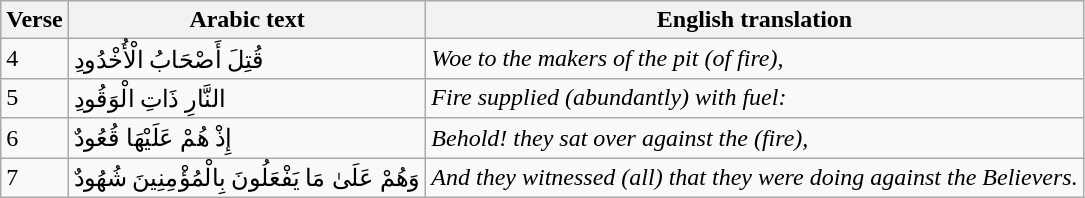<table class="wikitable">
<tr>
<th>Verse</th>
<th>Arabic text</th>
<th>English translation</th>
</tr>
<tr>
<td>4</td>
<td>قُتِلَ أَصْحَابُ الْأُخْدُودِ</td>
<td><em>Woe to the makers of the pit (of fire),</em></td>
</tr>
<tr>
<td>5</td>
<td>النَّارِ‌ ذَاتِ الْوَقُودِ</td>
<td><em>Fire supplied (abundantly) with fuel:</em></td>
</tr>
<tr>
<td>6</td>
<td>إِذْ هُمْ عَلَيْهَا قُعُودٌ</td>
<td><em>Behold! they sat over against the (fire),</em></td>
</tr>
<tr>
<td>7</td>
<td>وَهُمْ عَلَىٰ مَا يَفْعَلُونَ بِالْمُؤْمِنِينَ شُهُودٌ</td>
<td><em>And they witnessed (all) that they were doing against the Believers.</em></td>
</tr>
</table>
